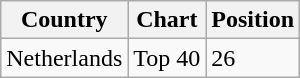<table class="wikitable">
<tr>
<th>Country</th>
<th>Chart</th>
<th>Position</th>
</tr>
<tr>
<td>Netherlands</td>
<td>Top 40</td>
<td>26</td>
</tr>
</table>
